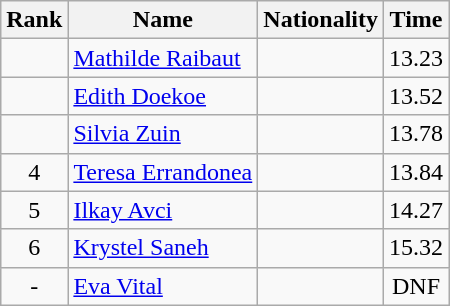<table class="wikitable sortable"  style="text-align:center">
<tr>
<th>Rank</th>
<th>Name</th>
<th>Nationality</th>
<th>Time</th>
</tr>
<tr>
<td></td>
<td align=left><a href='#'>Mathilde Raibaut</a></td>
<td align=left></td>
<td>13.23</td>
</tr>
<tr>
<td></td>
<td align=left><a href='#'>Edith Doekoe</a></td>
<td align=left></td>
<td>13.52</td>
</tr>
<tr>
<td></td>
<td align=left><a href='#'>Silvia Zuin</a></td>
<td align=left></td>
<td>13.78</td>
</tr>
<tr>
<td>4</td>
<td align=left><a href='#'>Teresa Errandonea</a></td>
<td align=left></td>
<td>13.84</td>
</tr>
<tr>
<td>5</td>
<td align=left><a href='#'>Ilkay Avci</a></td>
<td align=left></td>
<td>14.27</td>
</tr>
<tr>
<td>6</td>
<td align=left><a href='#'>Krystel Saneh</a></td>
<td align=left></td>
<td>15.32</td>
</tr>
<tr>
<td>-</td>
<td align=left><a href='#'>Eva Vital</a></td>
<td align=left></td>
<td>DNF</td>
</tr>
</table>
